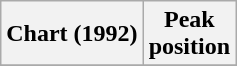<table class="wikitable plainrowheaders">
<tr>
<th scope="col">Chart (1992)</th>
<th scope="col">Peak<br>position</th>
</tr>
<tr>
</tr>
</table>
